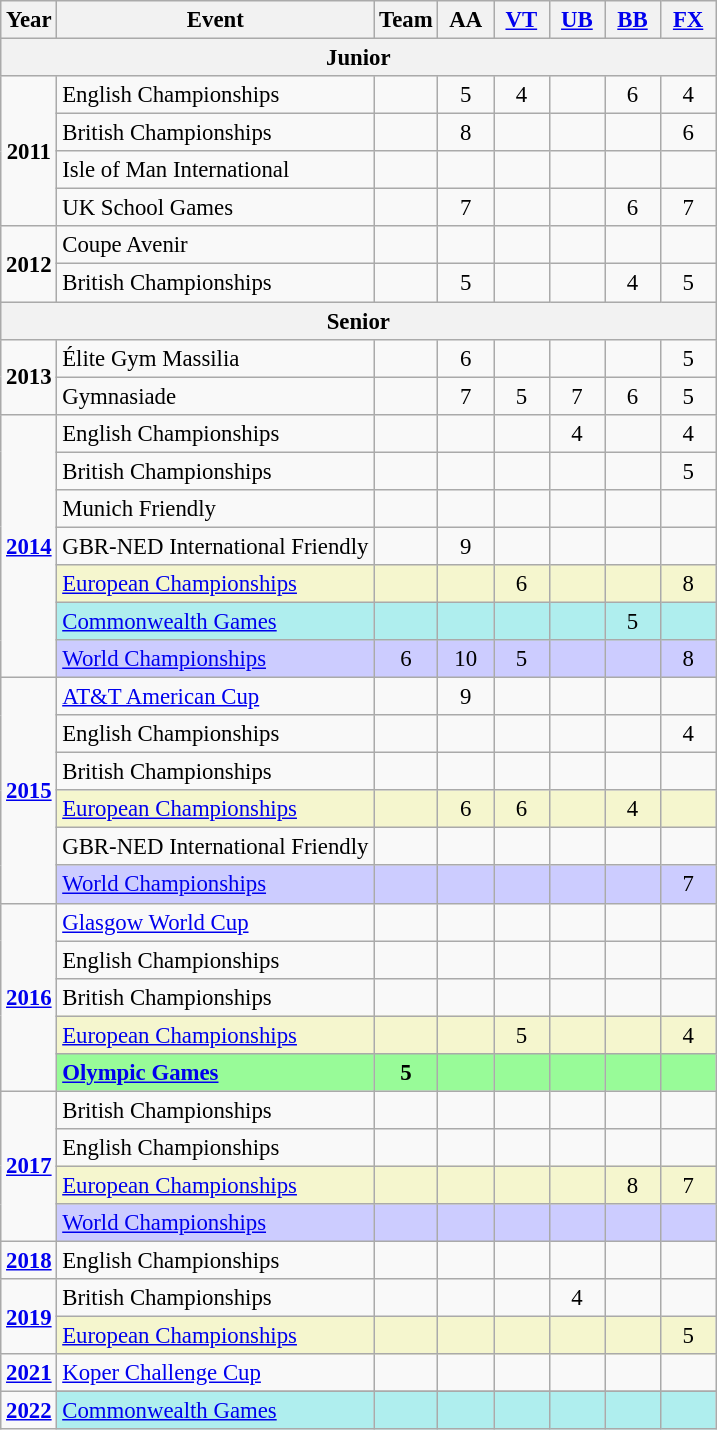<table class="wikitable" border=1 style="text-align:center; font-size:95%;">
<tr>
<th>Year</th>
<th>Event</th>
<th style="width:30px;">Team</th>
<th style="width:30px;">AA</th>
<th style="width:30px;"><a href='#'>VT</a></th>
<th style="width:30px;"><a href='#'>UB</a></th>
<th style="width:30px;"><a href='#'>BB</a></th>
<th style="width:30px;"><a href='#'>FX</a></th>
</tr>
<tr>
<th colspan="8">Junior</th>
</tr>
<tr>
<td rowspan="4"><strong>2011</strong></td>
<td align=left>English Championships</td>
<td></td>
<td>5</td>
<td>4</td>
<td></td>
<td>6</td>
<td>4</td>
</tr>
<tr>
<td align=left>British Championships</td>
<td></td>
<td>8</td>
<td></td>
<td></td>
<td></td>
<td>6</td>
</tr>
<tr>
<td align=left>Isle of Man International</td>
<td></td>
<td></td>
<td></td>
<td></td>
<td></td>
<td></td>
</tr>
<tr>
<td align=left>UK School Games</td>
<td></td>
<td>7</td>
<td></td>
<td></td>
<td>6</td>
<td>7</td>
</tr>
<tr>
<td rowspan="2"><strong>2012</strong></td>
<td align=left>Coupe Avenir</td>
<td></td>
<td></td>
<td></td>
<td></td>
<td></td>
<td></td>
</tr>
<tr>
<td align=left>British Championships</td>
<td></td>
<td>5</td>
<td></td>
<td></td>
<td>4</td>
<td>5</td>
</tr>
<tr>
<th colspan="8">Senior</th>
</tr>
<tr>
<td rowspan="2"><strong>2013</strong></td>
<td align=left>Élite Gym Massilia</td>
<td></td>
<td>6</td>
<td></td>
<td></td>
<td></td>
<td>5</td>
</tr>
<tr>
<td align=left>Gymnasiade</td>
<td></td>
<td>7</td>
<td>5</td>
<td>7</td>
<td>6</td>
<td>5</td>
</tr>
<tr>
<td rowspan="7"><strong><a href='#'>2014</a></strong></td>
<td align=left>English Championships</td>
<td></td>
<td></td>
<td></td>
<td>4</td>
<td></td>
<td>4</td>
</tr>
<tr>
<td align=left>British Championships</td>
<td></td>
<td></td>
<td></td>
<td></td>
<td></td>
<td>5</td>
</tr>
<tr>
<td align=left>Munich Friendly</td>
<td></td>
<td></td>
<td></td>
<td></td>
<td></td>
<td></td>
</tr>
<tr>
<td align=left>GBR-NED International Friendly</td>
<td></td>
<td>9</td>
<td></td>
<td></td>
<td></td>
<td></td>
</tr>
<tr bgcolor="#f5f6ce">
<td align=left><a href='#'>European Championships</a></td>
<td></td>
<td></td>
<td>6</td>
<td></td>
<td></td>
<td>8</td>
</tr>
<tr bgcolor="#afeeee">
<td align=left><a href='#'>Commonwealth Games</a></td>
<td></td>
<td></td>
<td></td>
<td></td>
<td>5</td>
<td></td>
</tr>
<tr style="background:#ccf;">
<td align=left><a href='#'>World Championships</a></td>
<td>6</td>
<td>10</td>
<td>5</td>
<td></td>
<td></td>
<td>8</td>
</tr>
<tr>
<td rowspan="6"><strong><a href='#'>2015</a></strong></td>
<td align=left><a href='#'>AT&T American Cup</a></td>
<td></td>
<td>9</td>
<td></td>
<td></td>
<td></td>
<td></td>
</tr>
<tr>
<td align=left>English Championships</td>
<td></td>
<td></td>
<td></td>
<td></td>
<td></td>
<td>4</td>
</tr>
<tr>
<td align=left>British Championships</td>
<td></td>
<td></td>
<td></td>
<td></td>
<td></td>
<td></td>
</tr>
<tr bgcolor="#f5f6ce">
<td align=left><a href='#'>European Championships</a></td>
<td></td>
<td>6</td>
<td>6</td>
<td></td>
<td>4</td>
<td></td>
</tr>
<tr>
<td align=left>GBR-NED International Friendly</td>
<td></td>
<td></td>
<td></td>
<td></td>
<td></td>
<td></td>
</tr>
<tr style="background:#ccf;">
<td align=left><a href='#'>World Championships</a></td>
<td></td>
<td></td>
<td></td>
<td></td>
<td></td>
<td>7</td>
</tr>
<tr>
<td rowspan="5"><strong><a href='#'>2016</a></strong></td>
<td align=left><a href='#'>Glasgow World Cup</a></td>
<td></td>
<td></td>
<td></td>
<td></td>
<td></td>
<td></td>
</tr>
<tr>
<td align=left>English Championships</td>
<td></td>
<td></td>
<td></td>
<td></td>
<td></td>
<td></td>
</tr>
<tr>
<td align=left>British Championships</td>
<td></td>
<td></td>
<td></td>
<td></td>
<td></td>
<td></td>
</tr>
<tr bgcolor="#f5f6ce">
<td align=left><a href='#'>European Championships</a></td>
<td></td>
<td></td>
<td>5</td>
<td></td>
<td></td>
<td>4</td>
</tr>
<tr style="background:#98FB98;">
<td align=left><strong><a href='#'>Olympic Games</a></strong></td>
<td><strong>5</strong></td>
<td></td>
<td></td>
<td></td>
<td></td>
<td></td>
</tr>
<tr>
<td rowspan="4"><strong><a href='#'>2017</a></strong></td>
<td align=left>British Championships</td>
<td></td>
<td></td>
<td></td>
<td></td>
<td></td>
<td></td>
</tr>
<tr>
<td align=left>English Championships</td>
<td></td>
<td></td>
<td></td>
<td></td>
<td></td>
<td></td>
</tr>
<tr bgcolor="#f5f6ce">
<td align=left><a href='#'>European Championships</a></td>
<td></td>
<td></td>
<td></td>
<td></td>
<td>8</td>
<td>7</td>
</tr>
<tr style="background:#ccf;">
<td align=left><a href='#'>World Championships</a></td>
<td></td>
<td></td>
<td></td>
<td></td>
<td></td>
<td></td>
</tr>
<tr>
<td rowspan="1"><strong><a href='#'>2018</a></strong></td>
<td align=left>English Championships</td>
<td></td>
<td></td>
<td></td>
<td></td>
<td></td>
<td></td>
</tr>
<tr>
<td rowspan="2"><strong><a href='#'>2019</a></strong></td>
<td align=left>British Championships</td>
<td></td>
<td></td>
<td></td>
<td>4</td>
<td></td>
<td></td>
</tr>
<tr bgcolor=#F5F6CE>
<td align=left><a href='#'>European Championships</a></td>
<td></td>
<td></td>
<td></td>
<td></td>
<td></td>
<td>5</td>
</tr>
<tr>
<td rowspan="1"><strong><a href='#'>2021</a></strong></td>
<td align=left><a href='#'>Koper Challenge Cup</a></td>
<td></td>
<td></td>
<td></td>
<td></td>
<td></td>
<td></td>
</tr>
<tr>
<td rowspan="2"><strong><a href='#'>2022</a></strong></td>
</tr>
<tr bgcolor="#afeeee">
<td align=left><a href='#'>Commonwealth Games</a></td>
<td></td>
<td></td>
<td></td>
<td></td>
<td></td>
<td></td>
</tr>
</table>
